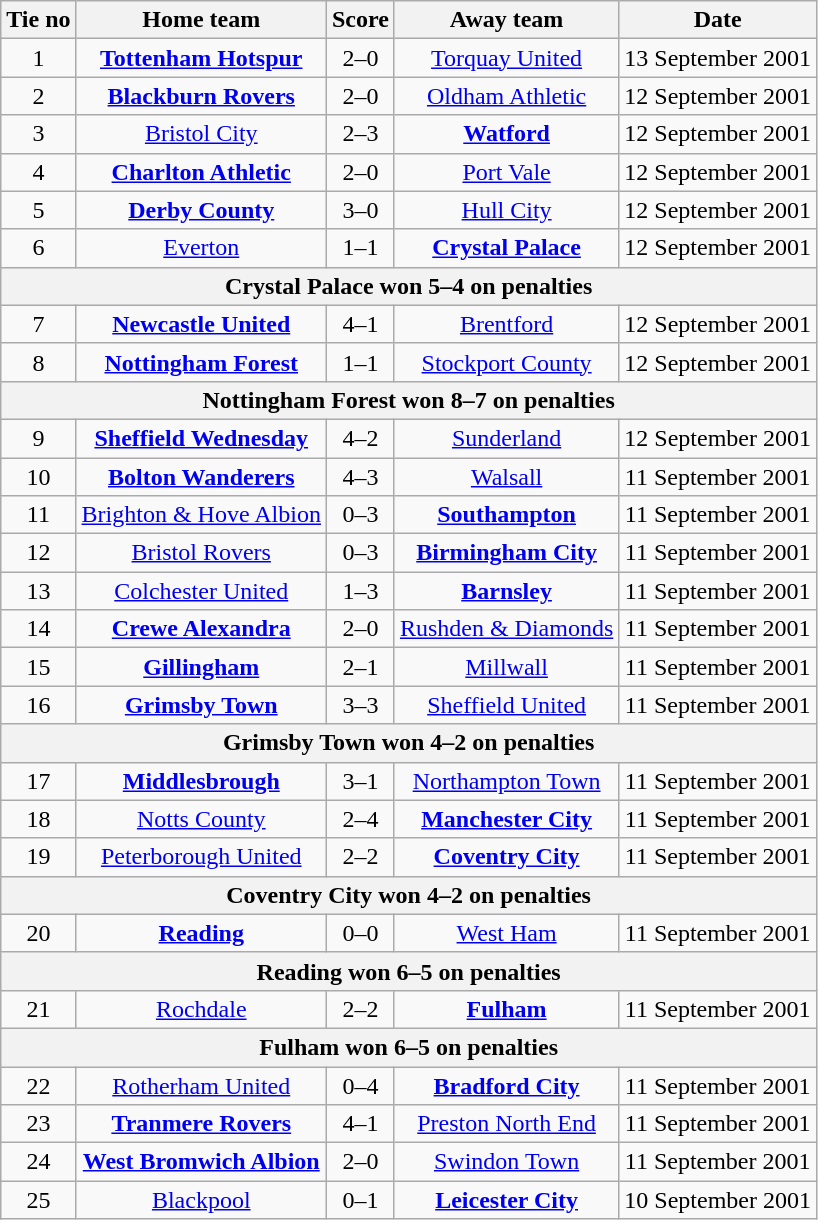<table class="wikitable" style="text-align: center">
<tr>
<th>Tie no</th>
<th>Home team</th>
<th>Score</th>
<th>Away team</th>
<th>Date</th>
</tr>
<tr>
<td>1</td>
<td><strong><a href='#'>Tottenham Hotspur</a></strong></td>
<td>2–0</td>
<td><a href='#'>Torquay United</a></td>
<td>13 September 2001</td>
</tr>
<tr>
<td>2</td>
<td><strong><a href='#'>Blackburn Rovers</a></strong></td>
<td>2–0</td>
<td><a href='#'>Oldham Athletic</a></td>
<td>12 September 2001</td>
</tr>
<tr>
<td>3</td>
<td><a href='#'>Bristol City</a></td>
<td>2–3</td>
<td><strong><a href='#'>Watford</a></strong></td>
<td>12 September 2001</td>
</tr>
<tr>
<td>4</td>
<td><strong><a href='#'>Charlton Athletic</a></strong></td>
<td>2–0</td>
<td><a href='#'>Port Vale</a></td>
<td>12 September 2001</td>
</tr>
<tr>
<td>5</td>
<td><strong><a href='#'>Derby County</a></strong></td>
<td>3–0</td>
<td><a href='#'>Hull City</a></td>
<td>12 September 2001</td>
</tr>
<tr>
<td>6</td>
<td><a href='#'>Everton</a></td>
<td>1–1 </td>
<td><strong><a href='#'>Crystal Palace</a></strong></td>
<td>12 September 2001</td>
</tr>
<tr>
<th colspan="5">Crystal Palace won 5–4 on penalties</th>
</tr>
<tr>
<td>7</td>
<td><strong><a href='#'>Newcastle United</a></strong></td>
<td>4–1 </td>
<td><a href='#'>Brentford</a></td>
<td>12 September 2001</td>
</tr>
<tr>
<td>8</td>
<td><strong><a href='#'>Nottingham Forest</a></strong></td>
<td>1–1 </td>
<td><a href='#'>Stockport County</a></td>
<td>12 September 2001</td>
</tr>
<tr>
<th colspan="5">Nottingham Forest won 8–7 on penalties</th>
</tr>
<tr>
<td>9</td>
<td><strong><a href='#'>Sheffield Wednesday</a></strong></td>
<td>4–2 </td>
<td><a href='#'>Sunderland</a></td>
<td>12 September 2001</td>
</tr>
<tr>
<td>10</td>
<td><strong><a href='#'>Bolton Wanderers</a></strong></td>
<td>4–3 </td>
<td><a href='#'>Walsall</a></td>
<td>11 September 2001</td>
</tr>
<tr>
<td>11</td>
<td><a href='#'>Brighton & Hove Albion</a></td>
<td>0–3</td>
<td><strong><a href='#'>Southampton</a></strong></td>
<td>11 September 2001</td>
</tr>
<tr>
<td>12</td>
<td><a href='#'>Bristol Rovers</a></td>
<td>0–3</td>
<td><strong><a href='#'>Birmingham City</a></strong></td>
<td>11 September 2001</td>
</tr>
<tr>
<td>13</td>
<td><a href='#'>Colchester United</a></td>
<td>1–3</td>
<td><strong><a href='#'>Barnsley</a></strong></td>
<td>11 September 2001</td>
</tr>
<tr>
<td>14</td>
<td><strong><a href='#'>Crewe Alexandra</a></strong></td>
<td>2–0 </td>
<td><a href='#'>Rushden & Diamonds</a></td>
<td>11 September 2001</td>
</tr>
<tr>
<td>15</td>
<td><strong><a href='#'>Gillingham</a></strong></td>
<td>2–1</td>
<td><a href='#'>Millwall</a></td>
<td>11 September 2001</td>
</tr>
<tr>
<td>16</td>
<td><strong><a href='#'>Grimsby Town</a></strong></td>
<td>3–3 </td>
<td><a href='#'>Sheffield United</a></td>
<td>11 September 2001</td>
</tr>
<tr>
<th colspan="5">Grimsby Town won 4–2 on penalties</th>
</tr>
<tr>
<td>17</td>
<td><strong><a href='#'>Middlesbrough</a></strong></td>
<td>3–1</td>
<td><a href='#'>Northampton Town</a></td>
<td>11 September 2001</td>
</tr>
<tr>
<td>18</td>
<td><a href='#'>Notts County</a></td>
<td>2–4 </td>
<td><strong><a href='#'>Manchester City</a></strong></td>
<td>11 September 2001</td>
</tr>
<tr>
<td>19</td>
<td><a href='#'>Peterborough United</a></td>
<td>2–2 </td>
<td><strong><a href='#'>Coventry City</a></strong></td>
<td>11 September 2001</td>
</tr>
<tr>
<th colspan="5">Coventry City won 4–2 on penalties</th>
</tr>
<tr>
<td>20</td>
<td><strong><a href='#'>Reading</a></strong></td>
<td>0–0 </td>
<td><a href='#'>West Ham</a></td>
<td>11 September 2001</td>
</tr>
<tr>
<th colspan="5">Reading won 6–5 on penalties</th>
</tr>
<tr>
<td>21</td>
<td><a href='#'>Rochdale</a></td>
<td>2–2 </td>
<td><strong><a href='#'>Fulham</a></strong></td>
<td>11 September 2001</td>
</tr>
<tr>
<th colspan="5">Fulham won 6–5 on penalties</th>
</tr>
<tr>
<td>22</td>
<td><a href='#'>Rotherham United</a></td>
<td>0–4</td>
<td><strong><a href='#'>Bradford City</a></strong></td>
<td>11 September 2001</td>
</tr>
<tr>
<td>23</td>
<td><strong><a href='#'>Tranmere Rovers</a></strong></td>
<td>4–1</td>
<td><a href='#'>Preston North End</a></td>
<td>11 September 2001</td>
</tr>
<tr>
<td>24</td>
<td><strong><a href='#'>West Bromwich Albion</a></strong></td>
<td>2–0 </td>
<td><a href='#'>Swindon Town</a></td>
<td>11 September 2001</td>
</tr>
<tr>
<td>25</td>
<td><a href='#'>Blackpool</a></td>
<td>0–1</td>
<td><strong><a href='#'>Leicester City</a></strong></td>
<td>10 September 2001</td>
</tr>
</table>
